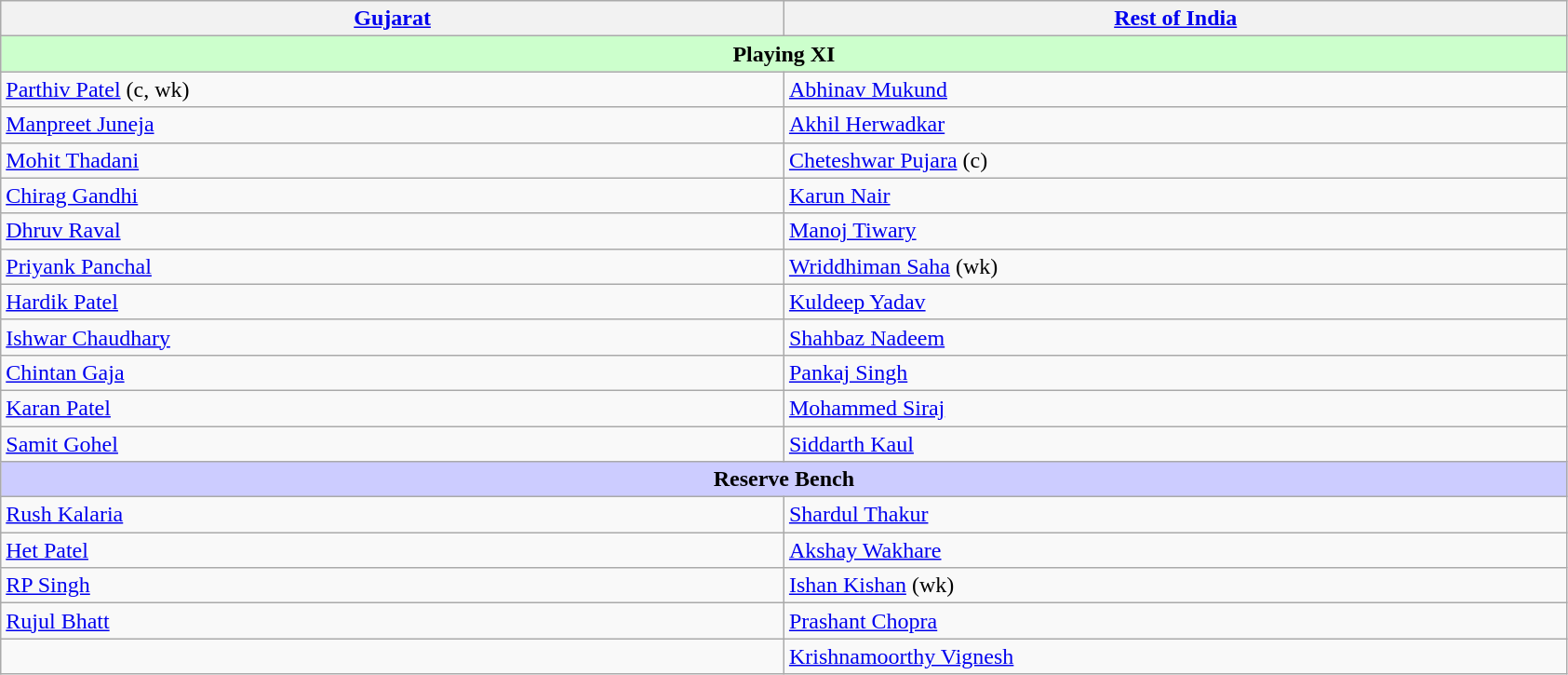<table class="wikitable">
<tr>
<th style="width:15%;"><a href='#'>Gujarat</a></th>
<th style="width:15%;"><a href='#'>Rest of India</a></th>
</tr>
<tr>
<th style="background:#ccffcc;" colspan=2>Playing XI</th>
</tr>
<tr>
<td><a href='#'>Parthiv Patel</a> (c, wk)</td>
<td><a href='#'>Abhinav Mukund</a></td>
</tr>
<tr>
<td><a href='#'>Manpreet Juneja</a></td>
<td><a href='#'>Akhil Herwadkar</a></td>
</tr>
<tr>
<td><a href='#'>Mohit Thadani</a></td>
<td><a href='#'>Cheteshwar Pujara</a> (c)</td>
</tr>
<tr>
<td><a href='#'>Chirag Gandhi</a></td>
<td><a href='#'>Karun Nair</a></td>
</tr>
<tr>
<td><a href='#'>Dhruv Raval</a></td>
<td><a href='#'>Manoj Tiwary</a></td>
</tr>
<tr>
<td><a href='#'>Priyank Panchal</a></td>
<td><a href='#'>Wriddhiman Saha</a> (wk)</td>
</tr>
<tr>
<td><a href='#'>Hardik Patel</a></td>
<td><a href='#'>Kuldeep Yadav</a></td>
</tr>
<tr>
<td><a href='#'>Ishwar Chaudhary</a></td>
<td><a href='#'>Shahbaz Nadeem</a></td>
</tr>
<tr>
<td><a href='#'>Chintan Gaja</a></td>
<td><a href='#'>Pankaj Singh</a></td>
</tr>
<tr>
<td><a href='#'>Karan Patel</a></td>
<td><a href='#'>Mohammed Siraj</a></td>
</tr>
<tr>
<td><a href='#'>Samit Gohel</a></td>
<td><a href='#'>Siddarth Kaul</a></td>
</tr>
<tr>
<th style="background:#ccf;" colspan=2>Reserve Bench</th>
</tr>
<tr>
<td><a href='#'>Rush Kalaria</a></td>
<td><a href='#'>Shardul Thakur</a></td>
</tr>
<tr>
<td><a href='#'>Het Patel</a></td>
<td><a href='#'>Akshay Wakhare</a></td>
</tr>
<tr>
<td><a href='#'>RP Singh</a></td>
<td><a href='#'>Ishan Kishan</a> (wk)</td>
</tr>
<tr>
<td><a href='#'>Rujul Bhatt</a></td>
<td><a href='#'>Prashant Chopra</a></td>
</tr>
<tr>
<td></td>
<td><a href='#'>Krishnamoorthy Vignesh</a></td>
</tr>
</table>
